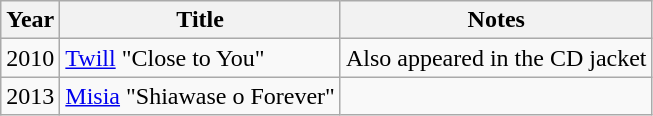<table class="wikitable">
<tr>
<th>Year</th>
<th>Title</th>
<th>Notes</th>
</tr>
<tr>
<td>2010</td>
<td><a href='#'>Twill</a> "Close to You"</td>
<td>Also appeared in the CD jacket</td>
</tr>
<tr>
<td>2013</td>
<td><a href='#'>Misia</a> "Shiawase o Forever"</td>
<td></td>
</tr>
</table>
